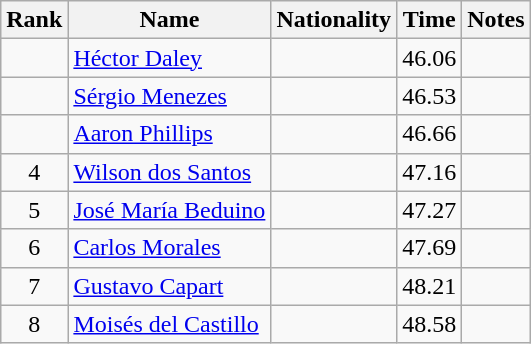<table class="wikitable sortable" style="text-align:center">
<tr>
<th>Rank</th>
<th>Name</th>
<th>Nationality</th>
<th>Time</th>
<th>Notes</th>
</tr>
<tr>
<td></td>
<td align=left><a href='#'>Héctor Daley</a></td>
<td align=left></td>
<td>46.06</td>
<td></td>
</tr>
<tr>
<td></td>
<td align=left><a href='#'>Sérgio Menezes</a></td>
<td align=left></td>
<td>46.53</td>
<td></td>
</tr>
<tr>
<td></td>
<td align=left><a href='#'>Aaron Phillips</a></td>
<td align=left></td>
<td>46.66</td>
<td></td>
</tr>
<tr>
<td>4</td>
<td align=left><a href='#'>Wilson dos Santos</a></td>
<td align=left></td>
<td>47.16</td>
<td></td>
</tr>
<tr>
<td>5</td>
<td align=left><a href='#'>José María Beduino</a></td>
<td align=left></td>
<td>47.27</td>
<td></td>
</tr>
<tr>
<td>6</td>
<td align=left><a href='#'>Carlos Morales</a></td>
<td align=left></td>
<td>47.69</td>
<td></td>
</tr>
<tr>
<td>7</td>
<td align=left><a href='#'>Gustavo Capart</a></td>
<td align=left></td>
<td>48.21</td>
<td></td>
</tr>
<tr>
<td>8</td>
<td align=left><a href='#'>Moisés del Castillo</a></td>
<td align=left></td>
<td>48.58</td>
<td></td>
</tr>
</table>
